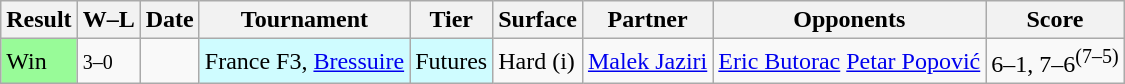<table class="sortable wikitable">
<tr>
<th>Result</th>
<th class="unsortable">W–L</th>
<th>Date</th>
<th>Tournament</th>
<th>Tier</th>
<th>Surface</th>
<th>Partner</th>
<th>Opponents</th>
<th class="unsortable">Score</th>
</tr>
<tr>
<td bgcolor="98FB98">Win</td>
<td><small>3–0</small></td>
<td></td>
<td style="background:#cffcff;">France F3, <a href='#'>Bressuire</a></td>
<td style="background:#cffcff;">Futures</td>
<td>Hard (i)</td>
<td> <a href='#'>Malek Jaziri</a></td>
<td> <a href='#'>Eric Butorac</a> <a href='#'>Petar Popović</a></td>
<td>6–1, 7–6<sup>(7–5)</sup></td>
</tr>
</table>
